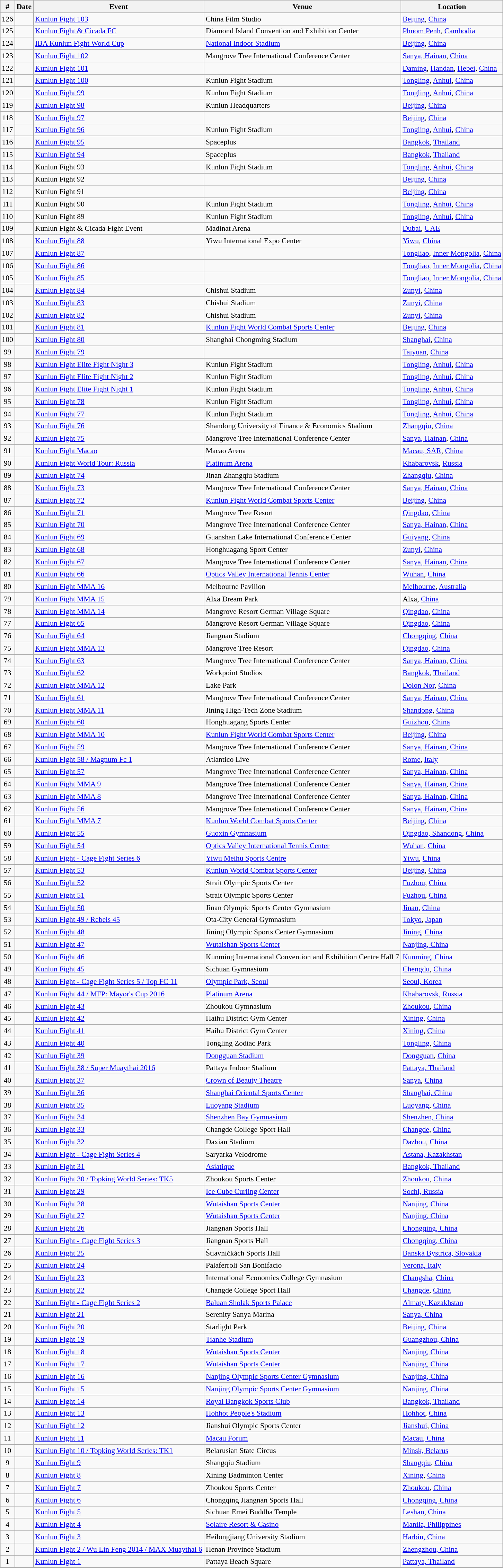<table class="sortable wikitable succession-box" style="margin:1.0em auto; font-size:90%;">
<tr>
<th scope="col">#</th>
<th scope="col">Date</th>
<th scope="col">Event</th>
<th scope="col">Venue</th>
<th scope="col">Location</th>
</tr>
<tr>
<td style="text-align:center">126</td>
<td></td>
<td><a href='#'>Kunlun Fight 103</a></td>
<td>China Film Studio</td>
<td> <a href='#'>Beijing</a>, <a href='#'>China</a></td>
</tr>
<tr>
<td style="text-align:center">125</td>
<td></td>
<td><a href='#'>Kunlun Fight & Cicada FC</a></td>
<td>Diamond Island Convention and Exhibition Center</td>
<td> <a href='#'>Phnom Penh</a>, <a href='#'>Cambodia</a></td>
</tr>
<tr>
<td style="text-align:center">124</td>
<td></td>
<td><a href='#'>IBA Kunlun Fight World Cup</a></td>
<td><a href='#'>National Indoor Stadium</a></td>
<td> <a href='#'>Beijing</a>, <a href='#'>China</a></td>
</tr>
<tr>
<td style="text-align:center">123</td>
<td></td>
<td><a href='#'>Kunlun Fight 102</a></td>
<td>Mangrove Tree International Conference Center</td>
<td> <a href='#'>Sanya, Hainan</a>, <a href='#'>China</a></td>
</tr>
<tr>
<td style="text-align:center">122</td>
<td></td>
<td><a href='#'>Kunlun Fight 101</a></td>
<td></td>
<td> <a href='#'>Daming</a>, <a href='#'>Handan</a>, <a href='#'>Hebei</a>, <a href='#'>China</a></td>
</tr>
<tr>
<td style="text-align:center">121</td>
<td></td>
<td><a href='#'>Kunlun Fight 100</a></td>
<td>Kunlun Fight Stadium</td>
<td> <a href='#'>Tongling</a>, <a href='#'>Anhui</a>, <a href='#'>China</a></td>
</tr>
<tr>
<td style="text-align:center">120</td>
<td></td>
<td><a href='#'>Kunlun Fight 99</a></td>
<td>Kunlun Fight Stadium</td>
<td> <a href='#'>Tongling</a>, <a href='#'>Anhui</a>, <a href='#'>China</a></td>
</tr>
<tr>
<td style="text-align:center">119</td>
<td></td>
<td><a href='#'>Kunlun Fight 98</a></td>
<td>Kunlun Headquarters</td>
<td> <a href='#'>Beijing</a>, <a href='#'>China</a></td>
</tr>
<tr>
<td style="text-align:center">118</td>
<td></td>
<td><a href='#'>Kunlun Fight 97</a></td>
<td></td>
<td> <a href='#'>Beijing</a>, <a href='#'>China</a></td>
</tr>
<tr>
<td style="text-align:center">117</td>
<td></td>
<td><a href='#'>Kunlun Fight 96</a></td>
<td>Kunlun Fight Stadium</td>
<td> <a href='#'>Tongling</a>, <a href='#'>Anhui</a>, <a href='#'>China</a></td>
</tr>
<tr>
<td style="text-align:center">116</td>
<td></td>
<td><a href='#'>Kunlun Fight 95</a></td>
<td>Spaceplus</td>
<td> <a href='#'>Bangkok</a>, <a href='#'>Thailand</a></td>
</tr>
<tr>
<td style="text-align:center">115</td>
<td></td>
<td><a href='#'>Kunlun Fight 94</a></td>
<td>Spaceplus</td>
<td> <a href='#'>Bangkok</a>, <a href='#'>Thailand</a></td>
</tr>
<tr>
<td style="text-align:center">114</td>
<td></td>
<td>Kunlun Fight 93</td>
<td>Kunlun Fight Stadium</td>
<td> <a href='#'>Tongling</a>, <a href='#'>Anhui</a>, <a href='#'>China</a></td>
</tr>
<tr>
<td style="text-align:center">113</td>
<td></td>
<td>Kunlun Fight 92</td>
<td></td>
<td> <a href='#'>Beijing</a>, <a href='#'>China</a></td>
</tr>
<tr>
<td style="text-align:center">112</td>
<td></td>
<td>Kunlun Fight 91</td>
<td></td>
<td> <a href='#'>Beijing</a>, <a href='#'>China</a></td>
</tr>
<tr>
<td style="text-align:center">111</td>
<td></td>
<td>Kunlun Fight 90</td>
<td>Kunlun Fight Stadium</td>
<td> <a href='#'>Tongling</a>, <a href='#'>Anhui</a>, <a href='#'>China</a></td>
</tr>
<tr>
<td style="text-align:center">110</td>
<td></td>
<td>Kunlun Fight 89</td>
<td>Kunlun Fight Stadium</td>
<td> <a href='#'>Tongling</a>, <a href='#'>Anhui</a>, <a href='#'>China</a></td>
</tr>
<tr>
<td style="text-align:center">109</td>
<td></td>
<td>Kunlun Fight & Cicada Fight Event</td>
<td>Madinat Arena</td>
<td> <a href='#'>Dubai</a>, <a href='#'>UAE</a></td>
</tr>
<tr>
<td style="text-align:center">108</td>
<td></td>
<td><a href='#'>Kunlun Fight 88</a></td>
<td>Yiwu International Expo Center</td>
<td> <a href='#'>Yiwu</a>, <a href='#'>China</a></td>
</tr>
<tr>
<td style="text-align:center">107</td>
<td></td>
<td><a href='#'>Kunlun Fight 87</a></td>
<td></td>
<td> <a href='#'>Tongliao</a>, <a href='#'>Inner Mongolia</a>, <a href='#'>China</a></td>
</tr>
<tr>
<td style="text-align:center">106</td>
<td></td>
<td><a href='#'>Kunlun Fight 86</a></td>
<td></td>
<td> <a href='#'>Tongliao</a>, <a href='#'>Inner Mongolia</a>, <a href='#'>China</a></td>
</tr>
<tr>
<td style="text-align:center">105</td>
<td></td>
<td><a href='#'>Kunlun Fight 85</a></td>
<td></td>
<td> <a href='#'>Tongliao</a>, <a href='#'>Inner Mongolia</a>, <a href='#'>China</a></td>
</tr>
<tr>
<td style="text-align:center">104</td>
<td></td>
<td><a href='#'>Kunlun Fight 84</a></td>
<td>Chishui Stadium</td>
<td> <a href='#'>Zunyi</a>, <a href='#'>China</a></td>
</tr>
<tr>
<td style="text-align:center">103</td>
<td></td>
<td><a href='#'>Kunlun Fight 83</a></td>
<td>Chishui Stadium</td>
<td> <a href='#'>Zunyi</a>, <a href='#'>China</a></td>
</tr>
<tr>
<td style="text-align:center">102</td>
<td></td>
<td><a href='#'>Kunlun Fight 82</a></td>
<td>Chishui Stadium</td>
<td> <a href='#'>Zunyi</a>, <a href='#'>China</a></td>
</tr>
<tr>
<td style="text-align:center">101</td>
<td></td>
<td><a href='#'>Kunlun Fight 81</a></td>
<td><a href='#'>Kunlun Fight World Combat Sports Center</a></td>
<td> <a href='#'>Beijing</a>, <a href='#'>China</a></td>
</tr>
<tr>
<td style="text-align:center">100</td>
<td></td>
<td><a href='#'>Kunlun Fight 80</a></td>
<td>Shanghai Chongming Stadium</td>
<td> <a href='#'>Shanghai</a>, <a href='#'>China</a></td>
</tr>
<tr>
<td style="text-align:center">99</td>
<td></td>
<td><a href='#'>Kunlun Fight 79</a></td>
<td></td>
<td> <a href='#'>Taiyuan</a>, <a href='#'>China</a></td>
</tr>
<tr>
<td style="text-align:center">98</td>
<td></td>
<td><a href='#'>Kunlun Fight Elite Fight Night 3</a></td>
<td>Kunlun Fight Stadium</td>
<td> <a href='#'>Tongling</a>, <a href='#'>Anhui</a>, <a href='#'>China</a></td>
</tr>
<tr>
<td style="text-align:center">97</td>
<td></td>
<td><a href='#'>Kunlun Fight Elite Fight Night 2</a></td>
<td>Kunlun Fight Stadium</td>
<td> <a href='#'>Tongling</a>, <a href='#'>Anhui</a>, <a href='#'>China</a></td>
</tr>
<tr>
<td style="text-align:center">96</td>
<td></td>
<td><a href='#'>Kunlun Fight Elite Fight Night 1</a></td>
<td>Kunlun Fight Stadium</td>
<td> <a href='#'>Tongling</a>, <a href='#'>Anhui</a>, <a href='#'>China</a></td>
</tr>
<tr>
<td style="text-align:center">95</td>
<td></td>
<td><a href='#'>Kunlun Fight 78</a></td>
<td>Kunlun Fight Stadium</td>
<td> <a href='#'>Tongling</a>, <a href='#'>Anhui</a>, <a href='#'>China</a></td>
</tr>
<tr>
<td style="text-align:center">94</td>
<td></td>
<td><a href='#'>Kunlun Fight 77</a></td>
<td>Kunlun Fight Stadium</td>
<td> <a href='#'>Tongling</a>, <a href='#'>Anhui</a>, <a href='#'>China</a></td>
</tr>
<tr>
<td style="text-align:center">93</td>
<td></td>
<td><a href='#'>Kunlun Fight 76</a></td>
<td>Shandong University of Finance & Economics Stadium</td>
<td> <a href='#'>Zhangqiu</a>, <a href='#'>China</a></td>
</tr>
<tr>
<td style="text-align:center">92</td>
<td></td>
<td><a href='#'>Kunlun Fight 75</a></td>
<td>Mangrove Tree International Conference Center</td>
<td> <a href='#'>Sanya, Hainan</a>, <a href='#'>China</a></td>
</tr>
<tr>
<td style="text-align:center">91</td>
<td></td>
<td><a href='#'>Kunlun Fight Macao</a></td>
<td>Macao Arena</td>
<td> <a href='#'>Macau, SAR</a>, <a href='#'>China</a></td>
</tr>
<tr>
<td style="text-align:center">90</td>
<td></td>
<td><a href='#'>Kunlun Fight World Tour: Russia</a></td>
<td><a href='#'>Platinum Arena</a></td>
<td> <a href='#'>Khabarovsk</a>, <a href='#'>Russia</a></td>
</tr>
<tr>
<td style="text-align:center">89</td>
<td></td>
<td><a href='#'>Kunlun Fight 74</a></td>
<td>Jinan Zhangqiu Stadium</td>
<td> <a href='#'>Zhangqiu</a>, <a href='#'>China</a></td>
</tr>
<tr>
<td style="text-align:center">88</td>
<td></td>
<td><a href='#'>Kunlun Fight 73</a></td>
<td>Mangrove Tree International Conference Center</td>
<td> <a href='#'>Sanya, Hainan</a>, <a href='#'>China</a></td>
</tr>
<tr>
<td style="text-align:center">87</td>
<td></td>
<td><a href='#'>Kunlun Fight 72</a></td>
<td><a href='#'>Kunlun Fight World Combat Sports Center</a></td>
<td> <a href='#'>Beijing</a>, <a href='#'>China</a></td>
</tr>
<tr>
<td style="text-align:center">86</td>
<td></td>
<td><a href='#'>Kunlun Fight 71</a></td>
<td>Mangrove Tree Resort</td>
<td> <a href='#'>Qingdao</a>, <a href='#'>China</a></td>
</tr>
<tr>
<td style="text-align:center">85</td>
<td></td>
<td><a href='#'>Kunlun Fight 70</a></td>
<td>Mangrove Tree International Conference Center</td>
<td> <a href='#'>Sanya, Hainan</a>, <a href='#'>China</a></td>
</tr>
<tr>
<td style="text-align:center">84</td>
<td></td>
<td><a href='#'>Kunlun Fight 69</a></td>
<td>Guanshan Lake International Conference Center</td>
<td> <a href='#'>Guiyang</a>, <a href='#'>China</a></td>
</tr>
<tr>
<td style="text-align:center">83</td>
<td></td>
<td><a href='#'>Kunlun Fight 68</a></td>
<td>Honghuagang Sport Center</td>
<td> <a href='#'>Zunyi</a>, <a href='#'>China</a></td>
</tr>
<tr>
<td style="text-align:center">82</td>
<td></td>
<td><a href='#'>Kunlun Fight 67</a></td>
<td>Mangrove Tree International Conference Center</td>
<td> <a href='#'>Sanya, Hainan</a>, <a href='#'>China</a></td>
</tr>
<tr>
<td style="text-align:center">81</td>
<td></td>
<td><a href='#'>Kunlun Fight 66</a></td>
<td><a href='#'>Optics Valley International Tennis Center</a></td>
<td> <a href='#'>Wuhan</a>, <a href='#'>China</a></td>
</tr>
<tr>
<td style="text-align:center">80</td>
<td></td>
<td><a href='#'>Kunlun Fight MMA 16</a></td>
<td>Melbourne Pavilion</td>
<td> <a href='#'>Melbourne</a>, <a href='#'>Australia</a></td>
</tr>
<tr>
<td style="text-align:center">79</td>
<td></td>
<td><a href='#'>Kunlun Fight MMA 15</a></td>
<td>Alxa Dream Park</td>
<td> Alxa, <a href='#'>China</a></td>
</tr>
<tr>
<td style="text-align:center">78</td>
<td></td>
<td><a href='#'>Kunlun Fight MMA 14</a></td>
<td>Mangrove Resort German Village Square</td>
<td> <a href='#'>Qingdao</a>, <a href='#'>China</a></td>
</tr>
<tr>
<td style="text-align:center">77</td>
<td></td>
<td><a href='#'>Kunlun Fight 65</a></td>
<td>Mangrove Resort German Village Square</td>
<td> <a href='#'>Qingdao</a>, <a href='#'>China</a></td>
</tr>
<tr>
<td style="text-align:center">76</td>
<td></td>
<td><a href='#'>Kunlun Fight 64</a></td>
<td>Jiangnan Stadium</td>
<td> <a href='#'>Chongqing</a>, <a href='#'>China</a></td>
</tr>
<tr>
<td style="text-align:center">75</td>
<td></td>
<td><a href='#'>Kunlun Fight MMA 13</a></td>
<td>Mangrove Tree Resort</td>
<td> <a href='#'>Qingdao</a>, <a href='#'>China</a></td>
</tr>
<tr>
<td style="text-align:center">74</td>
<td></td>
<td><a href='#'>Kunlun Fight 63</a></td>
<td>Mangrove Tree International Conference Center</td>
<td> <a href='#'>Sanya, Hainan</a>, <a href='#'>China</a></td>
</tr>
<tr>
<td style="text-align:center">73</td>
<td></td>
<td><a href='#'>Kunlun Fight 62</a></td>
<td>Workpoint Studios</td>
<td> <a href='#'>Bangkok</a>, <a href='#'>Thailand</a></td>
</tr>
<tr>
<td style="text-align:center">72</td>
<td></td>
<td><a href='#'>Kunlun Fight MMA 12</a></td>
<td>Lake Park</td>
<td> <a href='#'>Dolon Nor</a>, <a href='#'>China</a></td>
</tr>
<tr>
<td style="text-align:center">71</td>
<td></td>
<td><a href='#'>Kunlun Fight 61</a></td>
<td>Mangrove Tree International Conference Center</td>
<td> <a href='#'>Sanya, Hainan</a>, <a href='#'>China</a></td>
</tr>
<tr>
<td style="text-align:center">70</td>
<td></td>
<td><a href='#'>Kunlun Fight MMA 11</a></td>
<td>Jining High-Tech Zone Stadium</td>
<td> <a href='#'>Shandong</a>, <a href='#'>China</a></td>
</tr>
<tr>
<td style="text-align:center">69</td>
<td></td>
<td><a href='#'>Kunlun Fight 60</a></td>
<td>Honghuagang Sports Center</td>
<td> <a href='#'>Guizhou</a>, <a href='#'>China</a></td>
</tr>
<tr>
<td style="text-align:center">68</td>
<td></td>
<td><a href='#'>Kunlun Fight MMA 10</a></td>
<td><a href='#'>Kunlun Fight World Combat Sports Center</a></td>
<td> <a href='#'>Beijing</a>, <a href='#'>China</a></td>
</tr>
<tr>
<td style="text-align:center">67</td>
<td></td>
<td><a href='#'>Kunlun Fight 59</a></td>
<td>Mangrove Tree International Conference Center</td>
<td> <a href='#'>Sanya, Hainan</a>, <a href='#'>China</a></td>
</tr>
<tr>
<td style="text-align:center">66</td>
<td></td>
<td><a href='#'>Kunlun Fight 58 / Magnum Fc 1</a></td>
<td>Atlantico Live</td>
<td> <a href='#'>Rome</a>, <a href='#'>Italy</a></td>
</tr>
<tr>
<td style="text-align:center">65</td>
<td></td>
<td><a href='#'>Kunlun Fight 57</a></td>
<td>Mangrove Tree International Conference Center</td>
<td> <a href='#'>Sanya, Hainan</a>, <a href='#'>China</a></td>
</tr>
<tr>
<td style="text-align:center">64</td>
<td></td>
<td><a href='#'>Kunlun Fight MMA 9</a></td>
<td>Mangrove Tree International Conference Center</td>
<td> <a href='#'>Sanya, Hainan</a>, <a href='#'>China</a></td>
</tr>
<tr>
<td style="text-align:center">63</td>
<td></td>
<td><a href='#'>Kunlun Fight MMA 8</a></td>
<td>Mangrove Tree International Conference Center</td>
<td> <a href='#'>Sanya, Hainan</a>, <a href='#'>China</a></td>
</tr>
<tr>
<td style="text-align:center">62</td>
<td></td>
<td><a href='#'>Kunlun Fight 56</a></td>
<td>Mangrove Tree International Conference Center</td>
<td> <a href='#'>Sanya, Hainan</a>, <a href='#'>China</a></td>
</tr>
<tr>
<td style="text-align:center">61</td>
<td></td>
<td><a href='#'>Kunlun Fight MMA 7</a></td>
<td><a href='#'>Kunlun World Combat Sports Center</a></td>
<td> <a href='#'>Beijing</a>, <a href='#'>China</a></td>
</tr>
<tr>
<td style="text-align:center">60</td>
<td></td>
<td><a href='#'>Kunlun Fight 55</a></td>
<td><a href='#'>Guoxin Gymnasium</a></td>
<td> <a href='#'>Qingdao, Shandong</a>, <a href='#'>China</a></td>
</tr>
<tr>
<td style="text-align:center">59</td>
<td></td>
<td><a href='#'>Kunlun Fight 54</a></td>
<td><a href='#'>Optics Valley International Tennis Center</a></td>
<td> <a href='#'>Wuhan</a>, <a href='#'>China</a></td>
</tr>
<tr>
<td style="text-align:center">58</td>
<td></td>
<td><a href='#'>Kunlun Fight - Cage Fight Series 6</a></td>
<td><a href='#'>Yiwu Meihu Sports Centre</a></td>
<td> <a href='#'>Yiwu</a>, <a href='#'>China</a></td>
</tr>
<tr>
<td style="text-align:center">57</td>
<td></td>
<td><a href='#'>Kunlun Fight 53</a></td>
<td><a href='#'>Kunlun World Combat Sports Center</a></td>
<td> <a href='#'>Beijing</a>, <a href='#'>China</a></td>
</tr>
<tr>
<td style="text-align:center">56</td>
<td></td>
<td><a href='#'>Kunlun Fight 52</a></td>
<td>Strait Olympic Sports Center</td>
<td> <a href='#'>Fuzhou</a>, <a href='#'>China</a></td>
</tr>
<tr>
<td style="text-align:center">55</td>
<td></td>
<td><a href='#'>Kunlun Fight 51</a></td>
<td>Strait Olympic Sports Center</td>
<td> <a href='#'>Fuzhou</a>, <a href='#'>China</a></td>
</tr>
<tr>
<td style="text-align:center">54</td>
<td></td>
<td><a href='#'>Kunlun Fight 50</a></td>
<td>Jinan Olympic Sports Center Gymnasium</td>
<td> <a href='#'>Jinan</a>, <a href='#'>China</a></td>
</tr>
<tr>
<td style="text-align:center">53</td>
<td></td>
<td><a href='#'>Kunlun Fight 49 / Rebels 45</a></td>
<td>Ota-City General Gymnasium</td>
<td> <a href='#'>Tokyo</a>, <a href='#'>Japan</a></td>
</tr>
<tr>
<td style="text-align:center">52</td>
<td></td>
<td><a href='#'>Kunlun Fight 48</a></td>
<td>Jining Olympic Sports Center Gymnasium</td>
<td> <a href='#'>Jining</a>, <a href='#'>China</a></td>
</tr>
<tr>
<td style="text-align:center">51</td>
<td></td>
<td><a href='#'>Kunlun Fight 47</a></td>
<td><a href='#'>Wutaishan Sports Center</a></td>
<td> <a href='#'>Nanjing, China</a></td>
</tr>
<tr>
<td style="text-align:center">50</td>
<td></td>
<td><a href='#'>Kunlun Fight 46</a></td>
<td>Kunming International Convention and Exhibition Centre Hall 7</td>
<td> <a href='#'>Kunming, China</a></td>
</tr>
<tr>
<td style="text-align:center">49</td>
<td></td>
<td><a href='#'>Kunlun Fight 45</a></td>
<td>Sichuan Gymnasium</td>
<td> <a href='#'>Chengdu</a>, <a href='#'>China</a></td>
</tr>
<tr>
<td style="text-align:center">48</td>
<td></td>
<td><a href='#'>Kunlun Fight - Cage Fight Series 5 / Top FC 11</a></td>
<td><a href='#'>Olympic Park, Seoul</a></td>
<td> <a href='#'>Seoul, Korea</a></td>
</tr>
<tr>
<td style="text-align:center">47</td>
<td></td>
<td><a href='#'>Kunlun Fight 44 / MFP: Mayor's Cup 2016</a></td>
<td><a href='#'>Platinum Arena</a></td>
<td> <a href='#'>Khabarovsk, Russia</a></td>
</tr>
<tr>
<td style="text-align:center">46</td>
<td></td>
<td><a href='#'>Kunlun Fight 43</a></td>
<td>Zhoukou Gymnasium</td>
<td> <a href='#'>Zhoukou</a>, <a href='#'>China</a></td>
</tr>
<tr>
<td style="text-align:center">45</td>
<td></td>
<td><a href='#'>Kunlun Fight 42</a></td>
<td>Haihu District Gym Center</td>
<td> <a href='#'>Xining</a>, <a href='#'>China</a></td>
</tr>
<tr>
<td style="text-align:center">44</td>
<td></td>
<td><a href='#'>Kunlun Fight 41</a></td>
<td>Haihu District Gym Center</td>
<td> <a href='#'>Xining</a>, <a href='#'>China</a></td>
</tr>
<tr>
<td style="text-align:center">43</td>
<td></td>
<td><a href='#'>Kunlun Fight 40</a></td>
<td>Tongling Zodiac Park</td>
<td> <a href='#'>Tongling</a>, <a href='#'>China</a></td>
</tr>
<tr>
<td style="text-align:center">42</td>
<td></td>
<td><a href='#'>Kunlun Fight 39</a></td>
<td><a href='#'>Dongguan Stadium</a></td>
<td> <a href='#'>Dongguan</a>, <a href='#'>China</a></td>
</tr>
<tr>
<td style="text-align:center">41</td>
<td></td>
<td><a href='#'>Kunlun Fight 38 / Super Muaythai 2016</a></td>
<td>Pattaya Indoor Stadium</td>
<td> <a href='#'>Pattaya, Thailand</a></td>
</tr>
<tr>
<td style="text-align:center">40</td>
<td></td>
<td><a href='#'>Kunlun Fight 37</a></td>
<td><a href='#'>Crown of Beauty Theatre</a></td>
<td> <a href='#'>Sanya</a>, <a href='#'>China</a></td>
</tr>
<tr>
<td style="text-align:center">39</td>
<td></td>
<td><a href='#'>Kunlun Fight 36</a></td>
<td><a href='#'>Shanghai Oriental Sports Center</a></td>
<td> <a href='#'>Shanghai, China</a></td>
</tr>
<tr>
<td style="text-align:center">38</td>
<td></td>
<td><a href='#'>Kunlun Fight 35</a></td>
<td><a href='#'>Luoyang Stadium</a></td>
<td> <a href='#'>Luoyang</a>, <a href='#'>China</a></td>
</tr>
<tr>
<td style="text-align:center">37</td>
<td></td>
<td><a href='#'>Kunlun Fight 34</a></td>
<td><a href='#'>Shenzhen Bay Gymnasium</a></td>
<td> <a href='#'>Shenzhen, China</a></td>
</tr>
<tr>
<td style="text-align:center">36</td>
<td></td>
<td><a href='#'>Kunlun Fight 33</a></td>
<td>Changde College Sport Hall</td>
<td> <a href='#'>Changde</a>, <a href='#'>China</a></td>
</tr>
<tr>
<td style="text-align:center">35</td>
<td></td>
<td><a href='#'>Kunlun Fight 32</a></td>
<td>Daxian Stadium</td>
<td> <a href='#'>Dazhou</a>, <a href='#'>China</a></td>
</tr>
<tr>
<td style="text-align:center">34</td>
<td></td>
<td><a href='#'>Kunlun Fight - Cage Fight Series 4</a></td>
<td>Saryarka Velodrome</td>
<td> <a href='#'>Astana, Kazakhstan</a></td>
</tr>
<tr>
<td style="text-align:center">33</td>
<td></td>
<td><a href='#'>Kunlun Fight 31</a></td>
<td><a href='#'>Asiatique</a></td>
<td> <a href='#'>Bangkok, Thailand</a></td>
</tr>
<tr>
<td style="text-align:center">32</td>
<td></td>
<td><a href='#'>Kunlun Fight 30 / Topking World Series: TK5</a></td>
<td>Zhoukou Sports Center</td>
<td> <a href='#'>Zhoukou</a>, <a href='#'>China</a></td>
</tr>
<tr>
<td style="text-align:center">31</td>
<td></td>
<td><a href='#'>Kunlun Fight 29</a></td>
<td><a href='#'>Ice Cube Curling Center</a></td>
<td> <a href='#'>Sochi, Russia</a></td>
</tr>
<tr>
<td style="text-align:center">30</td>
<td></td>
<td><a href='#'>Kunlun Fight 28</a></td>
<td><a href='#'>Wutaishan Sports Center</a></td>
<td> <a href='#'>Nanjing, China</a></td>
</tr>
<tr>
<td style="text-align:center">29</td>
<td></td>
<td><a href='#'>Kunlun Fight 27</a></td>
<td><a href='#'>Wutaishan Sports Center</a></td>
<td> <a href='#'>Nanjing, China</a></td>
</tr>
<tr>
<td style="text-align:center">28</td>
<td></td>
<td><a href='#'>Kunlun Fight 26</a></td>
<td>Jiangnan Sports Hall</td>
<td> <a href='#'>Chongqing, China</a></td>
</tr>
<tr>
<td style="text-align:center">27</td>
<td></td>
<td><a href='#'>Kunlun Fight - Cage Fight Series 3</a></td>
<td>Jiangnan Sports Hall</td>
<td> <a href='#'>Chongqing, China</a></td>
</tr>
<tr>
<td style="text-align:center">26</td>
<td></td>
<td><a href='#'>Kunlun Fight 25</a></td>
<td>Štiavničkách Sports Hall</td>
<td> <a href='#'>Banská Bystrica, Slovakia</a></td>
</tr>
<tr>
<td style="text-align:center">25</td>
<td></td>
<td><a href='#'>Kunlun Fight 24</a></td>
<td>Palaferroli San Bonifacio</td>
<td> <a href='#'>Verona, Italy</a></td>
</tr>
<tr>
<td style="text-align:center">24</td>
<td></td>
<td><a href='#'>Kunlun Fight 23</a></td>
<td>International Economics College Gymnasium</td>
<td> <a href='#'>Changsha</a>, <a href='#'>China</a></td>
</tr>
<tr>
<td style="text-align:center">23</td>
<td></td>
<td><a href='#'>Kunlun Fight 22</a></td>
<td>Changde College Sport Hall</td>
<td> <a href='#'>Changde</a>, <a href='#'>China</a></td>
</tr>
<tr>
<td style="text-align:center">22</td>
<td></td>
<td><a href='#'>Kunlun Fight - Cage Fight Series 2</a></td>
<td><a href='#'>Baluan Sholak Sports Palace</a></td>
<td> <a href='#'>Almaty, Kazakhstan</a></td>
</tr>
<tr>
<td style="text-align:center">21</td>
<td></td>
<td><a href='#'>Kunlun Fight 21</a></td>
<td>Serenity Sanya Marina</td>
<td> <a href='#'>Sanya, China</a></td>
</tr>
<tr>
<td style="text-align:center">20</td>
<td></td>
<td><a href='#'>Kunlun Fight 20</a></td>
<td>Starlight Park</td>
<td> <a href='#'>Beijing, China</a></td>
</tr>
<tr>
<td style="text-align:center">19</td>
<td></td>
<td><a href='#'>Kunlun Fight 19</a></td>
<td><a href='#'>Tianhe Stadium</a></td>
<td> <a href='#'>Guangzhou, China</a></td>
</tr>
<tr>
<td style="text-align:center">18</td>
<td></td>
<td><a href='#'>Kunlun Fight 18</a></td>
<td><a href='#'>Wutaishan Sports Center</a></td>
<td> <a href='#'>Nanjing, China</a></td>
</tr>
<tr>
<td style="text-align:center">17</td>
<td></td>
<td><a href='#'>Kunlun Fight 17</a></td>
<td><a href='#'>Wutaishan Sports Center</a></td>
<td> <a href='#'>Nanjing, China</a></td>
</tr>
<tr>
<td style="text-align:center">16</td>
<td></td>
<td><a href='#'>Kunlun Fight 16</a></td>
<td><a href='#'>Nanjing Olympic Sports Center Gymnasium</a></td>
<td> <a href='#'>Nanjing, China</a></td>
</tr>
<tr>
<td style="text-align:center">15</td>
<td></td>
<td><a href='#'>Kunlun Fight 15</a></td>
<td><a href='#'>Nanjing Olympic Sports Center Gymnasium</a></td>
<td> <a href='#'>Nanjing, China</a></td>
</tr>
<tr>
<td style="text-align:center">14</td>
<td></td>
<td><a href='#'>Kunlun Fight 14</a></td>
<td><a href='#'>Royal Bangkok Sports Club</a></td>
<td> <a href='#'>Bangkok, Thailand</a></td>
</tr>
<tr>
<td style="text-align:center">13</td>
<td></td>
<td><a href='#'>Kunlun Fight 13</a></td>
<td><a href='#'>Hohhot People's Stadium</a></td>
<td> <a href='#'>Hohhot</a>, <a href='#'>China</a></td>
</tr>
<tr>
<td style="text-align:center">12</td>
<td></td>
<td><a href='#'>Kunlun Fight 12</a></td>
<td>Jianshui Olympic Sports Center</td>
<td> <a href='#'>Jianshui</a>, <a href='#'>China</a></td>
</tr>
<tr>
<td style="text-align:center">11</td>
<td></td>
<td><a href='#'>Kunlun Fight 11</a></td>
<td><a href='#'>Macau Forum</a></td>
<td> <a href='#'>Macau, China</a></td>
</tr>
<tr>
<td style="text-align:center">10</td>
<td></td>
<td><a href='#'>Kunlun Fight 10 / Topking World Series: TK1</a></td>
<td>Belarusian State Circus</td>
<td> <a href='#'>Minsk, Belarus</a></td>
</tr>
<tr>
<td style="text-align:center">9</td>
<td></td>
<td><a href='#'>Kunlun Fight 9</a></td>
<td>Shangqiu Stadium</td>
<td> <a href='#'>Shangqiu</a>, <a href='#'>China</a></td>
</tr>
<tr>
<td style="text-align:center">8</td>
<td></td>
<td><a href='#'>Kunlun Fight 8</a></td>
<td>Xining Badminton Center</td>
<td> <a href='#'>Xining</a>, <a href='#'>China</a></td>
</tr>
<tr>
<td style="text-align:center">7</td>
<td></td>
<td><a href='#'>Kunlun Fight 7</a></td>
<td>Zhoukou Sports Center</td>
<td> <a href='#'>Zhoukou</a>, <a href='#'>China</a></td>
</tr>
<tr>
<td style="text-align:center">6</td>
<td></td>
<td><a href='#'>Kunlun Fight 6</a></td>
<td>Chongqing Jiangnan Sports Hall</td>
<td> <a href='#'>Chongqing, China</a></td>
</tr>
<tr>
<td style="text-align:center">5</td>
<td></td>
<td><a href='#'>Kunlun Fight 5</a></td>
<td>Sichuan Emei Buddha Temple</td>
<td> <a href='#'>Leshan</a>, <a href='#'>China</a></td>
</tr>
<tr>
<td style="text-align:center">4</td>
<td></td>
<td><a href='#'>Kunlun Fight 4</a></td>
<td><a href='#'>Solaire Resort & Casino</a></td>
<td> <a href='#'>Manila, Philippines</a></td>
</tr>
<tr>
<td style="text-align:center">3</td>
<td></td>
<td><a href='#'>Kunlun Fight 3</a></td>
<td>Heilongjiang University Stadium</td>
<td> <a href='#'>Harbin, China</a></td>
</tr>
<tr>
<td style="text-align:center">2</td>
<td></td>
<td><a href='#'>Kunlun Fight 2 / Wu Lin Feng 2014 / MAX Muaythai 6</a></td>
<td>Henan Province Stadium</td>
<td> <a href='#'>Zhengzhou, China</a></td>
</tr>
<tr>
<td style="text-align:center">1</td>
<td></td>
<td><a href='#'>Kunlun Fight 1</a></td>
<td>Pattaya Beach Square</td>
<td> <a href='#'>Pattaya, Thailand</a></td>
</tr>
</table>
